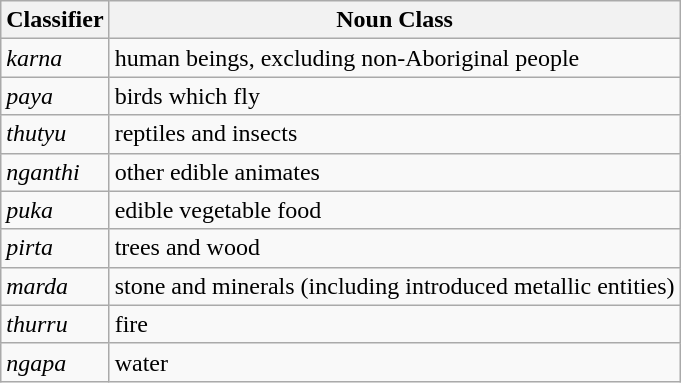<table class="wikitable">
<tr>
<th>Classifier</th>
<th>Noun Class</th>
</tr>
<tr>
<td><em>karna</em></td>
<td>human beings, excluding non-Aboriginal people</td>
</tr>
<tr>
<td><em>paya</em></td>
<td>birds which fly</td>
</tr>
<tr>
<td><em>thutyu</em></td>
<td>reptiles and insects</td>
</tr>
<tr>
<td><em>nganthi</em></td>
<td>other edible animates</td>
</tr>
<tr>
<td><em>puka</em></td>
<td>edible vegetable food</td>
</tr>
<tr>
<td><em>pirta</em></td>
<td>trees and wood</td>
</tr>
<tr>
<td><em>marda</em></td>
<td>stone and minerals (including introduced metallic entities)</td>
</tr>
<tr>
<td><em>thurru</em></td>
<td>fire</td>
</tr>
<tr>
<td><em>ngapa</em></td>
<td>water</td>
</tr>
</table>
